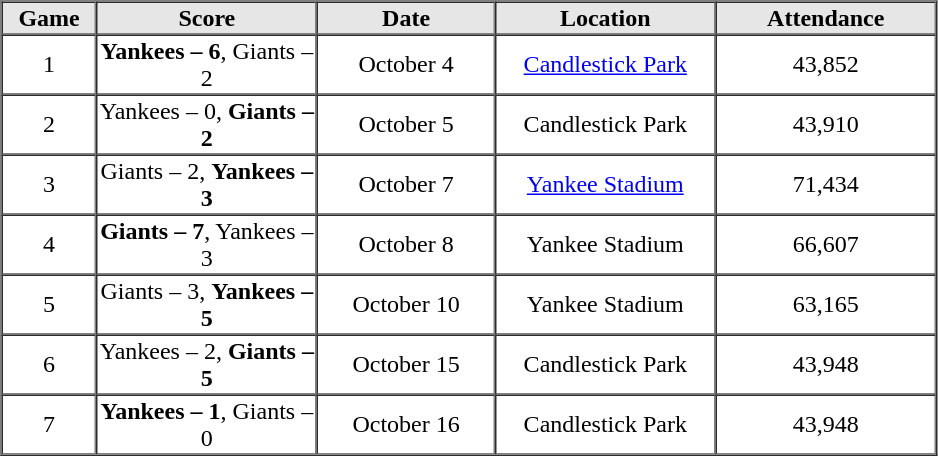<table border="1" cellspacing="0"  style="width:625px; margin-left:3em;">
<tr style="text-align:center; background:#e6e6e6;">
<th width=10>Game</th>
<th width=100>Score</th>
<th width=80>Date</th>
<th width=100>Location</th>
<th width=100>Attendance</th>
</tr>
<tr style="text-align:center;">
<td>1</td>
<td><strong>Yankees – 6</strong>, Giants – 2</td>
<td>October 4</td>
<td><a href='#'>Candlestick Park</a></td>
<td>43,852</td>
</tr>
<tr style="text-align:center;">
<td>2</td>
<td>Yankees – 0, <strong>Giants – 2</strong></td>
<td>October 5</td>
<td>Candlestick Park</td>
<td>43,910</td>
</tr>
<tr style="text-align:center;">
<td>3</td>
<td>Giants – 2, <strong>Yankees – 3</strong></td>
<td>October 7</td>
<td><a href='#'>Yankee Stadium</a></td>
<td>71,434</td>
</tr>
<tr style="text-align:center;">
<td>4</td>
<td><strong>Giants – 7</strong>, Yankees – 3</td>
<td>October 8</td>
<td>Yankee Stadium</td>
<td>66,607</td>
</tr>
<tr style="text-align:center;">
<td>5</td>
<td>Giants – 3, <strong>Yankees – 5</strong></td>
<td>October 10</td>
<td>Yankee Stadium</td>
<td>63,165</td>
</tr>
<tr style="text-align:center;">
<td>6</td>
<td>Yankees – 2, <strong>Giants – 5</strong></td>
<td>October 15</td>
<td>Candlestick Park</td>
<td>43,948</td>
</tr>
<tr style="text-align:center;">
<td>7</td>
<td><strong>Yankees – 1</strong>, Giants – 0</td>
<td>October 16</td>
<td>Candlestick Park</td>
<td>43,948</td>
</tr>
</table>
